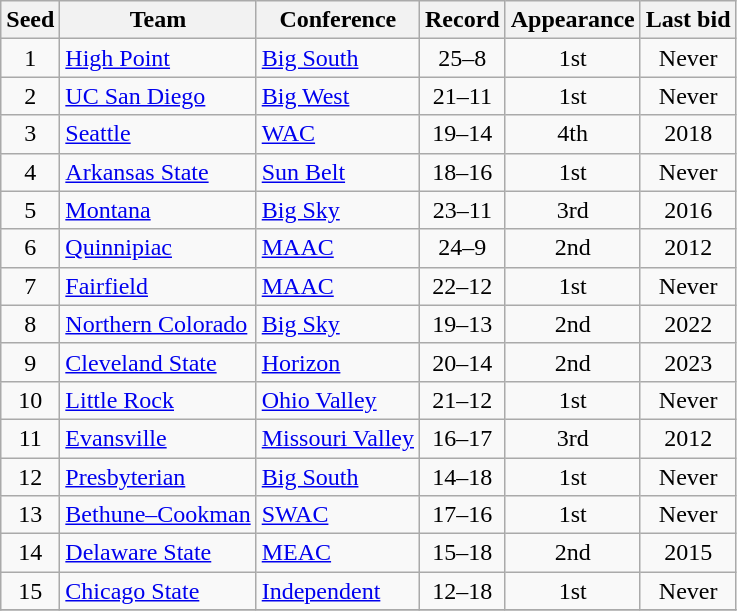<table class="wikitable sortable" style="text-align:center">
<tr>
<th>Seed</th>
<th>Team</th>
<th>Conference</th>
<th data-sort-type="number">Record</th>
<th>Appearance</th>
<th>Last bid</th>
</tr>
<tr>
<td>1</td>
<td align=left><a href='#'>High Point</a></td>
<td align=left><a href='#'>Big South</a></td>
<td>25–8</td>
<td>1st</td>
<td>Never</td>
</tr>
<tr>
<td>2</td>
<td align=left><a href='#'>UC San Diego</a></td>
<td align=left><a href='#'>Big West</a></td>
<td>21–11</td>
<td>1st</td>
<td>Never</td>
</tr>
<tr>
<td>3</td>
<td align=left><a href='#'>Seattle</a></td>
<td align=left><a href='#'>WAC</a></td>
<td>19–14</td>
<td>4th</td>
<td>2018</td>
</tr>
<tr>
<td>4</td>
<td align=left><a href='#'>Arkansas State</a></td>
<td align=left><a href='#'>Sun Belt</a></td>
<td>18–16</td>
<td>1st</td>
<td>Never</td>
</tr>
<tr>
<td>5</td>
<td align=left><a href='#'>Montana</a></td>
<td align=left><a href='#'>Big Sky</a></td>
<td>23–11</td>
<td>3rd</td>
<td>2016</td>
</tr>
<tr>
<td>6</td>
<td align=left><a href='#'>Quinnipiac</a></td>
<td align=left><a href='#'>MAAC</a></td>
<td>24–9</td>
<td>2nd</td>
<td>2012</td>
</tr>
<tr>
<td>7</td>
<td align=left><a href='#'>Fairfield</a></td>
<td align=left><a href='#'>MAAC</a></td>
<td>22–12</td>
<td>1st</td>
<td>Never</td>
</tr>
<tr>
<td>8</td>
<td align=left><a href='#'>Northern Colorado</a></td>
<td align=left><a href='#'>Big Sky</a></td>
<td>19–13</td>
<td>2nd</td>
<td>2022</td>
</tr>
<tr>
<td>9</td>
<td align=left><a href='#'>Cleveland State</a></td>
<td align=left><a href='#'>Horizon</a></td>
<td>20–14</td>
<td>2nd</td>
<td>2023</td>
</tr>
<tr>
<td>10</td>
<td align=left><a href='#'>Little Rock</a></td>
<td align=left><a href='#'>Ohio Valley</a></td>
<td>21–12</td>
<td>1st</td>
<td>Never</td>
</tr>
<tr>
<td>11</td>
<td align=left><a href='#'>Evansville</a></td>
<td align=left><a href='#'>Missouri Valley</a></td>
<td>16–17</td>
<td>3rd</td>
<td>2012</td>
</tr>
<tr>
<td>12</td>
<td align=left><a href='#'>Presbyterian</a></td>
<td align=left><a href='#'>Big South</a></td>
<td>14–18</td>
<td>1st</td>
<td>Never</td>
</tr>
<tr>
<td>13</td>
<td align=left><a href='#'>Bethune–Cookman</a></td>
<td align=left><a href='#'>SWAC</a></td>
<td>17–16</td>
<td>1st</td>
<td>Never</td>
</tr>
<tr>
<td>14</td>
<td align=left><a href='#'>Delaware State</a></td>
<td align=left><a href='#'>MEAC</a></td>
<td>15–18</td>
<td>2nd</td>
<td>2015</td>
</tr>
<tr>
<td>15</td>
<td align=left><a href='#'>Chicago State</a></td>
<td align=left><a href='#'>Independent</a></td>
<td>12–18</td>
<td>1st</td>
<td>Never</td>
</tr>
<tr>
</tr>
</table>
